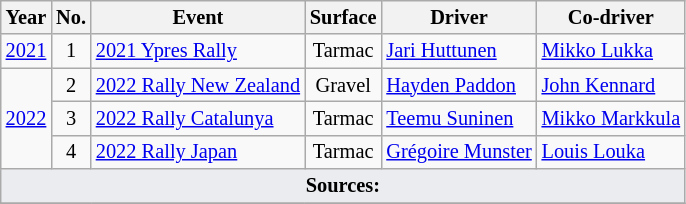<table class="wikitable" style="font-size: 85%; ">
<tr>
<th>Year</th>
<th>No.</th>
<th>Event</th>
<th>Surface</th>
<th>Driver</th>
<th>Co-driver</th>
</tr>
<tr>
<td align="center"><a href='#'>2021</a></td>
<td align="center">1</td>
<td> <a href='#'>2021 Ypres Rally</a></td>
<td align="center">Tarmac</td>
<td> <a href='#'>Jari Huttunen</a></td>
<td> <a href='#'>Mikko Lukka</a></td>
</tr>
<tr>
<td align="center" rowspan="3"><a href='#'>2022</a></td>
<td align="center">2</td>
<td> <a href='#'>2022 Rally New Zealand</a></td>
<td align="center">Gravel</td>
<td> <a href='#'>Hayden Paddon</a></td>
<td> <a href='#'>John Kennard</a></td>
</tr>
<tr>
<td align="center">3</td>
<td> <a href='#'>2022 Rally Catalunya</a></td>
<td align="center">Tarmac</td>
<td> <a href='#'>Teemu Suninen</a></td>
<td> <a href='#'>Mikko Markkula</a></td>
</tr>
<tr>
<td align="center">4</td>
<td> <a href='#'>2022 Rally Japan</a></td>
<td align="center">Tarmac</td>
<td> <a href='#'>Grégoire Munster</a></td>
<td> <a href='#'>Louis Louka</a></td>
</tr>
<tr>
<td colspan="6" style="background-color:#EAECF0;text-align:center"><strong>Sources:</strong></td>
</tr>
<tr>
</tr>
</table>
